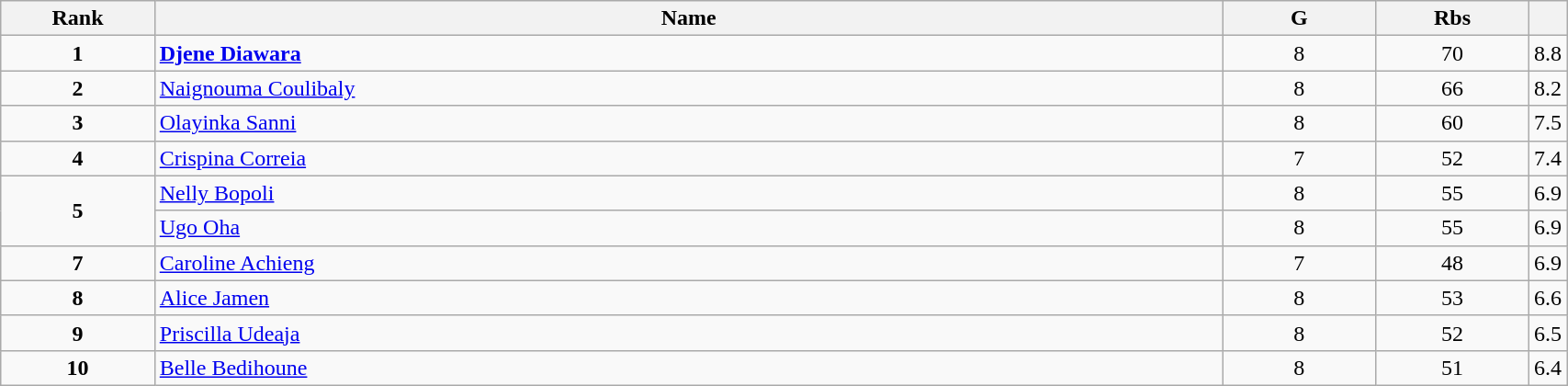<table class="wikitable" style="width:90%;">
<tr>
<th style="width:10%;">Rank</th>
<th style="width:70%;">Name</th>
<th style="width:10%;">G</th>
<th style="width:10%;">Rbs</th>
<th style="width:10%;"></th>
</tr>
<tr align=center>
<td><strong>1</strong></td>
<td align=left> <strong><a href='#'>Djene Diawara</a></strong></td>
<td>8</td>
<td>70</td>
<td>8.8</td>
</tr>
<tr align=center>
<td><strong>2</strong></td>
<td align=left> <a href='#'>Naignouma Coulibaly</a></td>
<td>8</td>
<td>66</td>
<td>8.2</td>
</tr>
<tr align=center>
<td><strong>3</strong></td>
<td align=left> <a href='#'>Olayinka Sanni</a></td>
<td>8</td>
<td>60</td>
<td>7.5</td>
</tr>
<tr align=center>
<td><strong>4</strong></td>
<td align=left> <a href='#'>Crispina Correia</a></td>
<td>7</td>
<td>52</td>
<td>7.4</td>
</tr>
<tr align=center>
<td rowspan=2><strong>5</strong></td>
<td align=left> <a href='#'>Nelly Bopoli</a></td>
<td>8</td>
<td>55</td>
<td>6.9</td>
</tr>
<tr align=center>
<td align=left> <a href='#'>Ugo Oha</a></td>
<td>8</td>
<td>55</td>
<td>6.9</td>
</tr>
<tr align=center>
<td><strong>7</strong></td>
<td align=left> <a href='#'>Caroline Achieng</a></td>
<td>7</td>
<td>48</td>
<td>6.9</td>
</tr>
<tr align=center>
<td><strong>8</strong></td>
<td align=left> <a href='#'>Alice Jamen</a></td>
<td>8</td>
<td>53</td>
<td>6.6</td>
</tr>
<tr align=center>
<td><strong>9</strong></td>
<td align=left> <a href='#'>Priscilla Udeaja</a></td>
<td>8</td>
<td>52</td>
<td>6.5</td>
</tr>
<tr align=center>
<td><strong>10</strong></td>
<td align=left> <a href='#'>Belle Bedihoune</a></td>
<td>8</td>
<td>51</td>
<td>6.4</td>
</tr>
</table>
